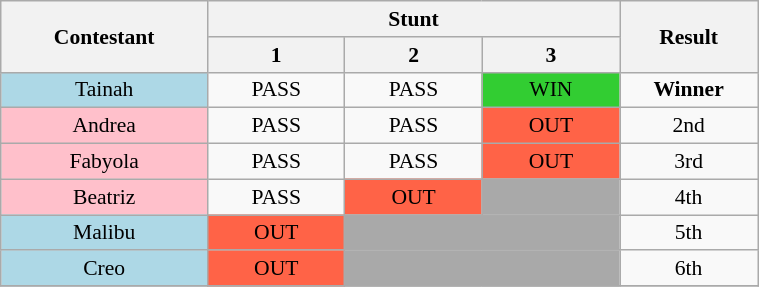<table class="wikitable" style="font-size:90%; width:40%; text-align: center;">
<tr>
<th width="10%" rowspan=2>Contestant</th>
<th width="24%" colspan=3>Stunt</th>
<th width="06%" rowspan=2>Result</th>
</tr>
<tr>
<th width="08%">1</th>
<th width="08%">2</th>
<th width="08%">3</th>
</tr>
<tr>
<td bgcolor="ADD8E6">Tainah</td>
<td>PASS</td>
<td>PASS</td>
<td bgcolor="32CD32">WIN</td>
<td><strong>Winner</strong></td>
</tr>
<tr>
<td bgcolor="FFC0CB">Andrea</td>
<td>PASS</td>
<td>PASS</td>
<td bgcolor="FF6347">OUT</td>
<td>2nd</td>
</tr>
<tr>
<td bgcolor="FFC0CB">Fabyola</td>
<td>PASS</td>
<td>PASS</td>
<td bgcolor="FF6347">OUT</td>
<td>3rd</td>
</tr>
<tr>
<td bgcolor="FFC0CB">Beatriz</td>
<td>PASS</td>
<td bgcolor="FF6347">OUT</td>
<td bgcolor="A9A9A9"></td>
<td>4th</td>
</tr>
<tr>
<td bgcolor="ADD8E6">Malibu</td>
<td bgcolor="FF6347">OUT</td>
<td bgcolor="A9A9A9" colspan=2></td>
<td>5th</td>
</tr>
<tr>
<td bgcolor="ADD8E6">Creo</td>
<td bgcolor="FF6347">OUT</td>
<td bgcolor="A9A9A9" colspan=2></td>
<td>6th</td>
</tr>
<tr>
</tr>
</table>
